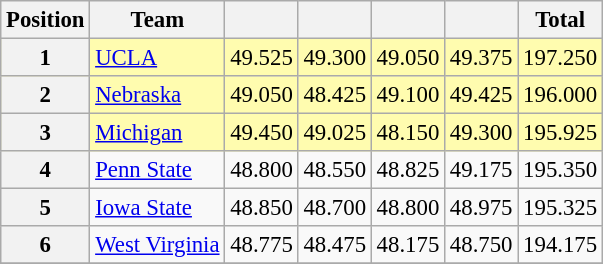<table class="wikitable sortable" style="text-align:center; font-size:95%">
<tr>
<th scope=col>Position</th>
<th scope=col>Team</th>
<th scope=col></th>
<th scope=col></th>
<th scope=col></th>
<th scope=col></th>
<th scope=col>Total</th>
</tr>
<tr bgcolor=fffcaf>
<th scope=row>1</th>
<td align=left><a href='#'>UCLA</a></td>
<td>49.525</td>
<td>49.300</td>
<td>49.050</td>
<td>49.375</td>
<td>197.250</td>
</tr>
<tr bgcolor=fffcaf>
<th scope=row>2</th>
<td align=left><a href='#'>Nebraska</a></td>
<td>49.050</td>
<td>48.425</td>
<td>49.100</td>
<td>49.425</td>
<td>196.000</td>
</tr>
<tr bgcolor=fffcaf>
<th scope=row>3</th>
<td align=left><a href='#'>Michigan</a></td>
<td>49.450</td>
<td>49.025</td>
<td>48.150</td>
<td>49.300</td>
<td>195.925</td>
</tr>
<tr>
<th scope=row>4</th>
<td align=left><a href='#'>Penn State</a></td>
<td>48.800</td>
<td>48.550</td>
<td>48.825</td>
<td>49.175</td>
<td>195.350</td>
</tr>
<tr>
<th scope=row>5</th>
<td align=left><a href='#'>Iowa State</a></td>
<td>48.850</td>
<td>48.700</td>
<td>48.800</td>
<td>48.975</td>
<td>195.325</td>
</tr>
<tr>
<th scope=row>6</th>
<td align=left><a href='#'>West Virginia</a></td>
<td>48.775</td>
<td>48.475</td>
<td>48.175</td>
<td>48.750</td>
<td>194.175</td>
</tr>
<tr>
</tr>
</table>
